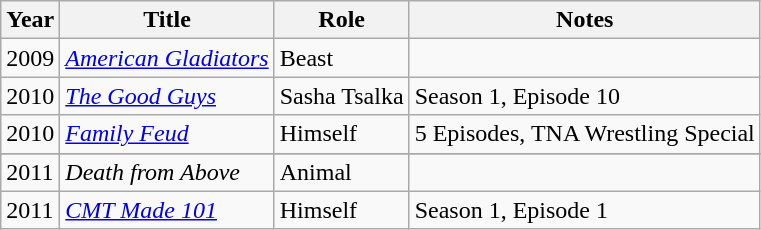<table class = "wikitable sortable">
<tr>
<th>Year</th>
<th>Title</th>
<th>Role</th>
<th class = "unsortable">Notes</th>
</tr>
<tr>
<td>2009</td>
<td><em><a href='#'>American Gladiators</a></em></td>
<td>Beast</td>
<td></td>
</tr>
<tr>
<td>2010</td>
<td><em><a href='#'>The Good Guys</a></em></td>
<td>Sasha Tsalka</td>
<td>Season 1, Episode 10</td>
</tr>
<tr>
<td>2010</td>
<td><em><a href='#'>Family Feud</a></em></td>
<td>Himself</td>
<td>5 Episodes, TNA Wrestling Special</td>
</tr>
<tr>
</tr>
<tr>
<td>2011</td>
<td><em>Death from Above</em></td>
<td>Animal</td>
<td></td>
</tr>
<tr>
<td>2011</td>
<td><em><a href='#'>CMT Made 101</a></em></td>
<td>Himself</td>
<td>Season 1, Episode 1</td>
</tr>
</table>
